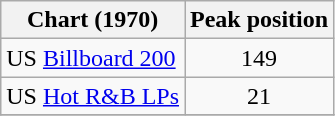<table class="wikitable">
<tr>
<th>Chart (1970)</th>
<th>Peak position</th>
</tr>
<tr>
<td>US <a href='#'>Billboard 200</a></td>
<td style="text-align:center;">149</td>
</tr>
<tr>
<td>US <a href='#'>Hot R&B LPs</a></td>
<td style="text-align:center;">21</td>
</tr>
<tr>
</tr>
</table>
